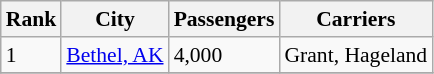<table class="wikitable" style="font-size: 90%" width= align=>
<tr>
<th>Rank</th>
<th>City</th>
<th>Passengers</th>
<th>Carriers</th>
</tr>
<tr>
<td>1</td>
<td> <a href='#'>Bethel, AK</a></td>
<td>4,000</td>
<td>Grant, Hageland</td>
</tr>
<tr>
</tr>
</table>
